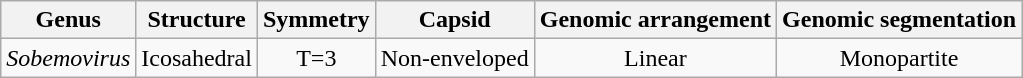<table class="wikitable sortable" style="text-align:center">
<tr>
<th>Genus</th>
<th>Structure</th>
<th>Symmetry</th>
<th>Capsid</th>
<th>Genomic arrangement</th>
<th>Genomic segmentation</th>
</tr>
<tr>
<td><em>Sobemovirus</em></td>
<td>Icosahedral</td>
<td>T=3</td>
<td>Non-enveloped</td>
<td>Linear</td>
<td>Monopartite</td>
</tr>
</table>
